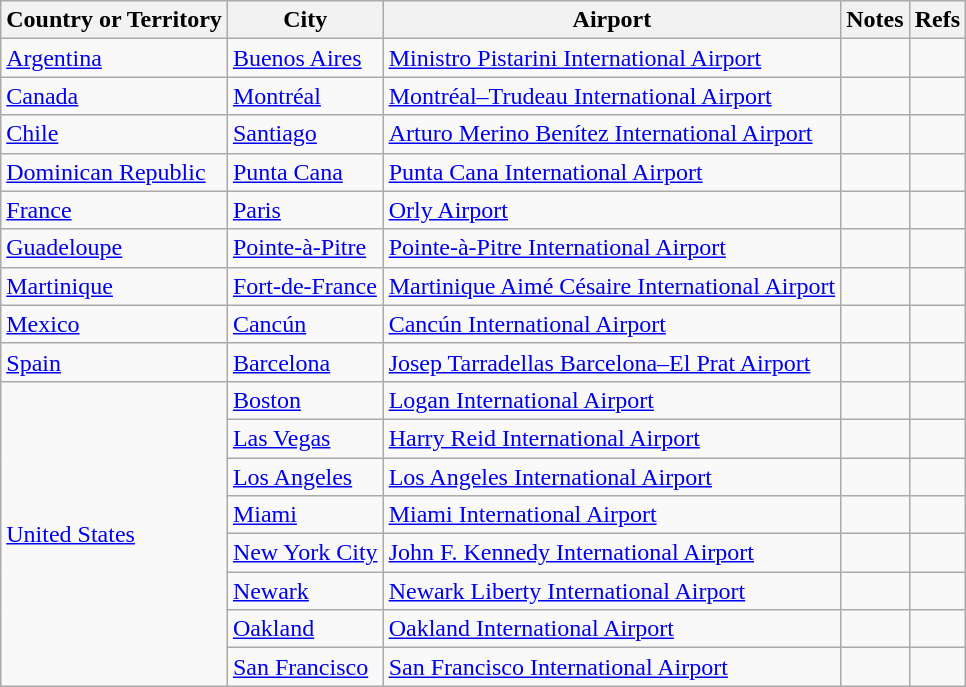<table class="wikitable sortable">
<tr>
<th>Country or Territory</th>
<th>City</th>
<th>Airport</th>
<th>Notes</th>
<th class=unsortable>Refs</th>
</tr>
<tr>
<td><a href='#'>Argentina</a></td>
<td><a href='#'>Buenos Aires</a></td>
<td><a href='#'>Ministro Pistarini International Airport</a></td>
<td align=center></td>
<td align=center></td>
</tr>
<tr>
<td><a href='#'>Canada</a></td>
<td><a href='#'>Montréal</a></td>
<td><a href='#'>Montréal–Trudeau International Airport</a></td>
<td></td>
<td align=center></td>
</tr>
<tr>
<td><a href='#'>Chile</a></td>
<td><a href='#'>Santiago</a></td>
<td><a href='#'>Arturo Merino Benítez International Airport</a></td>
<td align=center></td>
<td align=center></td>
</tr>
<tr>
<td><a href='#'>Dominican Republic</a></td>
<td><a href='#'>Punta Cana</a></td>
<td><a href='#'>Punta Cana International Airport</a></td>
<td></td>
<td align=center></td>
</tr>
<tr>
<td><a href='#'>France</a></td>
<td><a href='#'>Paris</a></td>
<td><a href='#'>Orly Airport</a></td>
<td></td>
<td align=center></td>
</tr>
<tr>
<td><a href='#'>Guadeloupe</a></td>
<td><a href='#'>Pointe-à-Pitre</a></td>
<td><a href='#'>Pointe-à-Pitre International Airport</a></td>
<td></td>
<td align=center></td>
</tr>
<tr>
<td><a href='#'>Martinique</a></td>
<td><a href='#'>Fort-de-France</a></td>
<td><a href='#'>Martinique Aimé Césaire International Airport</a></td>
<td></td>
<td align=center></td>
</tr>
<tr>
<td><a href='#'>Mexico</a></td>
<td><a href='#'>Cancún</a></td>
<td><a href='#'>Cancún International Airport</a></td>
<td></td>
<td align=center></td>
</tr>
<tr>
<td><a href='#'>Spain</a></td>
<td><a href='#'>Barcelona</a></td>
<td><a href='#'>Josep Tarradellas Barcelona–El Prat Airport</a></td>
<td></td>
<td align=center></td>
</tr>
<tr>
<td rowspan="8"><a href='#'>United States</a></td>
<td><a href='#'>Boston</a></td>
<td><a href='#'>Logan International Airport</a></td>
<td align=center></td>
<td align=center></td>
</tr>
<tr>
<td><a href='#'>Las Vegas</a></td>
<td><a href='#'>Harry Reid International Airport</a></td>
<td></td>
<td align=center></td>
</tr>
<tr>
<td><a href='#'>Los Angeles</a></td>
<td><a href='#'>Los Angeles International Airport</a></td>
<td></td>
<td align=center></td>
</tr>
<tr>
<td><a href='#'>Miami</a></td>
<td><a href='#'>Miami International Airport</a></td>
<td></td>
<td align=center></td>
</tr>
<tr>
<td><a href='#'>New York City</a></td>
<td><a href='#'>John F. Kennedy International Airport</a></td>
<td align=center></td>
<td align=center></td>
</tr>
<tr>
<td><a href='#'>Newark</a></td>
<td><a href='#'>Newark Liberty International Airport</a></td>
<td></td>
<td align=center></td>
</tr>
<tr>
<td><a href='#'>Oakland</a></td>
<td><a href='#'>Oakland International Airport</a></td>
<td></td>
<td align=center></td>
</tr>
<tr>
<td><a href='#'>San Francisco</a></td>
<td><a href='#'>San Francisco International Airport</a></td>
<td></td>
<td align=center></td>
</tr>
</table>
